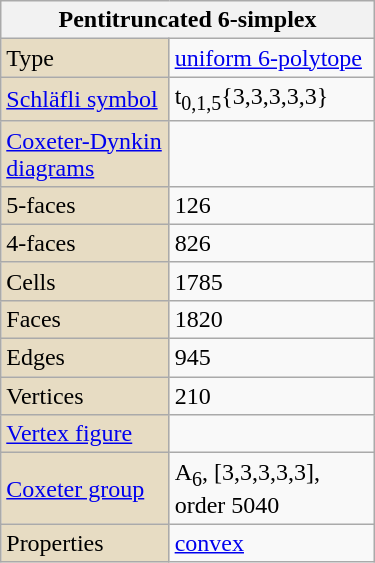<table class="wikitable" align="right" style="margin-left:10px" width="250">
<tr>
<th bgcolor=#e7dcc3 colspan=2>Pentitruncated 6-simplex</th>
</tr>
<tr>
<td bgcolor=#e7dcc3>Type</td>
<td><a href='#'>uniform 6-polytope</a></td>
</tr>
<tr>
<td bgcolor=#e7dcc3><a href='#'>Schläfli symbol</a></td>
<td>t<sub>0,1,5</sub>{3,3,3,3,3}</td>
</tr>
<tr>
<td bgcolor=#e7dcc3><a href='#'>Coxeter-Dynkin diagrams</a></td>
<td></td>
</tr>
<tr>
<td bgcolor=#e7dcc3>5-faces</td>
<td>126</td>
</tr>
<tr>
<td bgcolor=#e7dcc3>4-faces</td>
<td>826</td>
</tr>
<tr>
<td bgcolor=#e7dcc3>Cells</td>
<td>1785</td>
</tr>
<tr>
<td bgcolor=#e7dcc3>Faces</td>
<td>1820</td>
</tr>
<tr>
<td bgcolor=#e7dcc3>Edges</td>
<td>945</td>
</tr>
<tr>
<td bgcolor=#e7dcc3>Vertices</td>
<td>210</td>
</tr>
<tr>
<td bgcolor=#e7dcc3><a href='#'>Vertex figure</a></td>
<td></td>
</tr>
<tr>
<td bgcolor=#e7dcc3><a href='#'>Coxeter group</a></td>
<td>A<sub>6</sub>, [3,3,3,3,3], order 5040</td>
</tr>
<tr>
<td bgcolor=#e7dcc3>Properties</td>
<td><a href='#'>convex</a></td>
</tr>
</table>
